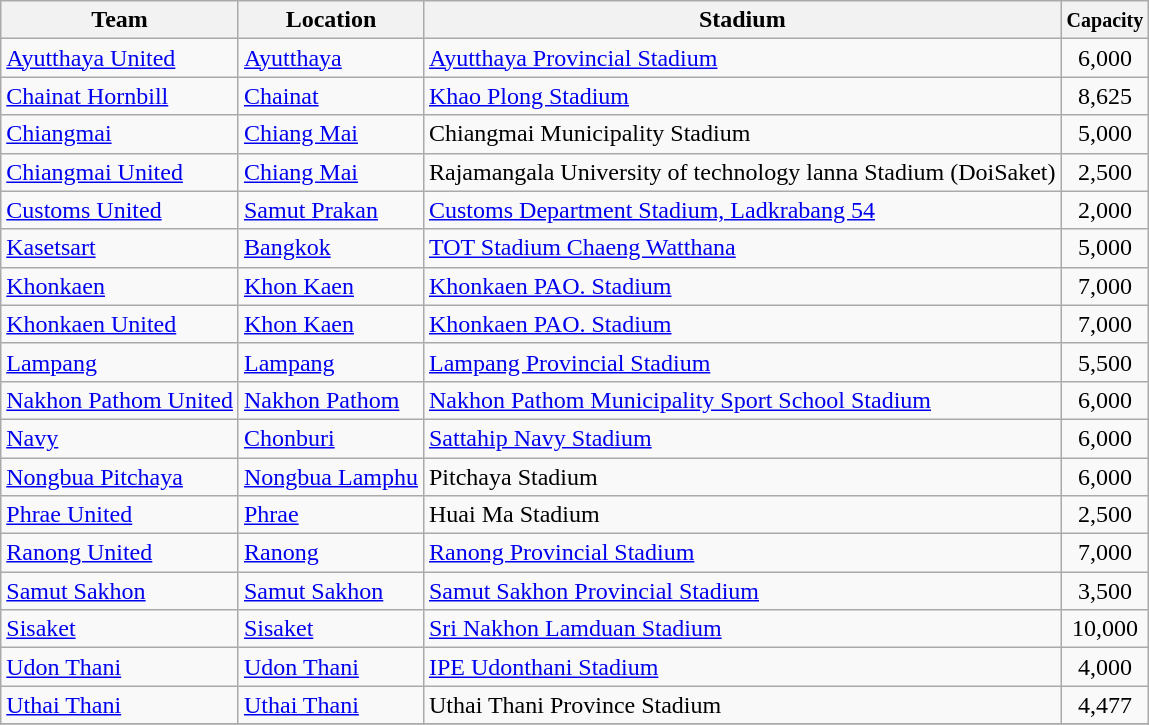<table class="wikitable sortable">
<tr>
<th>Team</th>
<th>Location</th>
<th>Stadium</th>
<th><small>Capacity</small></th>
</tr>
<tr>
<td><a href='#'>Ayutthaya United</a></td>
<td><a href='#'>Ayutthaya</a></td>
<td><a href='#'>Ayutthaya Provincial Stadium</a></td>
<td align="center">6,000</td>
</tr>
<tr>
<td><a href='#'>Chainat Hornbill</a></td>
<td><a href='#'>Chainat</a></td>
<td><a href='#'>Khao Plong Stadium</a></td>
<td align="center">8,625</td>
</tr>
<tr>
<td><a href='#'>Chiangmai</a></td>
<td><a href='#'>Chiang Mai</a></td>
<td>Chiangmai Municipality Stadium</td>
<td align="center">5,000</td>
</tr>
<tr>
<td><a href='#'>Chiangmai United</a></td>
<td><a href='#'>Chiang Mai</a></td>
<td>Rajamangala University of technology lanna Stadium (DoiSaket)</td>
<td align="center">2,500</td>
</tr>
<tr>
<td><a href='#'>Customs United</a></td>
<td><a href='#'>Samut Prakan</a></td>
<td><a href='#'>Customs Department Stadium, Ladkrabang 54</a></td>
<td align="center">2,000</td>
</tr>
<tr>
<td><a href='#'>Kasetsart</a></td>
<td><a href='#'>Bangkok</a></td>
<td><a href='#'>TOT Stadium Chaeng Watthana</a></td>
<td align="center">5,000</td>
</tr>
<tr>
<td><a href='#'>Khonkaen</a></td>
<td><a href='#'>Khon Kaen</a></td>
<td><a href='#'>Khonkaen PAO. Stadium</a></td>
<td align="center">7,000</td>
</tr>
<tr>
<td><a href='#'>Khonkaen United</a></td>
<td><a href='#'>Khon Kaen</a></td>
<td><a href='#'>Khonkaen PAO. Stadium</a></td>
<td align="center">7,000</td>
</tr>
<tr>
<td><a href='#'>Lampang</a></td>
<td><a href='#'>Lampang</a></td>
<td><a href='#'>Lampang Provincial Stadium</a></td>
<td align="center">5,500</td>
</tr>
<tr>
<td><a href='#'>Nakhon Pathom United</a></td>
<td><a href='#'>Nakhon Pathom</a></td>
<td><a href='#'>Nakhon Pathom Municipality Sport School Stadium</a></td>
<td align="center">6,000</td>
</tr>
<tr>
<td><a href='#'>Navy</a></td>
<td><a href='#'>Chonburi</a></td>
<td><a href='#'>Sattahip Navy Stadium</a></td>
<td align="center">6,000</td>
</tr>
<tr>
<td><a href='#'>Nongbua Pitchaya</a></td>
<td><a href='#'>Nongbua Lamphu</a></td>
<td>Pitchaya Stadium</td>
<td align="center">6,000</td>
</tr>
<tr>
<td><a href='#'>Phrae United</a></td>
<td><a href='#'>Phrae</a></td>
<td>Huai Ma Stadium</td>
<td align="center">2,500</td>
</tr>
<tr>
<td><a href='#'>Ranong United</a></td>
<td><a href='#'>Ranong</a></td>
<td><a href='#'>Ranong Provincial Stadium</a></td>
<td align="center">7,000</td>
</tr>
<tr>
<td><a href='#'>Samut Sakhon</a></td>
<td><a href='#'>Samut Sakhon</a></td>
<td><a href='#'>Samut Sakhon Provincial Stadium</a></td>
<td align="center">3,500</td>
</tr>
<tr>
<td><a href='#'>Sisaket</a></td>
<td><a href='#'>Sisaket</a></td>
<td><a href='#'>Sri Nakhon Lamduan Stadium</a></td>
<td align="center">10,000</td>
</tr>
<tr>
<td><a href='#'>Udon Thani</a></td>
<td><a href='#'>Udon Thani</a></td>
<td><a href='#'>
IPE Udonthani Stadium</a></td>
<td align="center">4,000</td>
</tr>
<tr>
<td><a href='#'>Uthai Thani</a></td>
<td><a href='#'>Uthai Thani</a></td>
<td>Uthai Thani Province Stadium</td>
<td align="center">4,477</td>
</tr>
<tr>
</tr>
</table>
